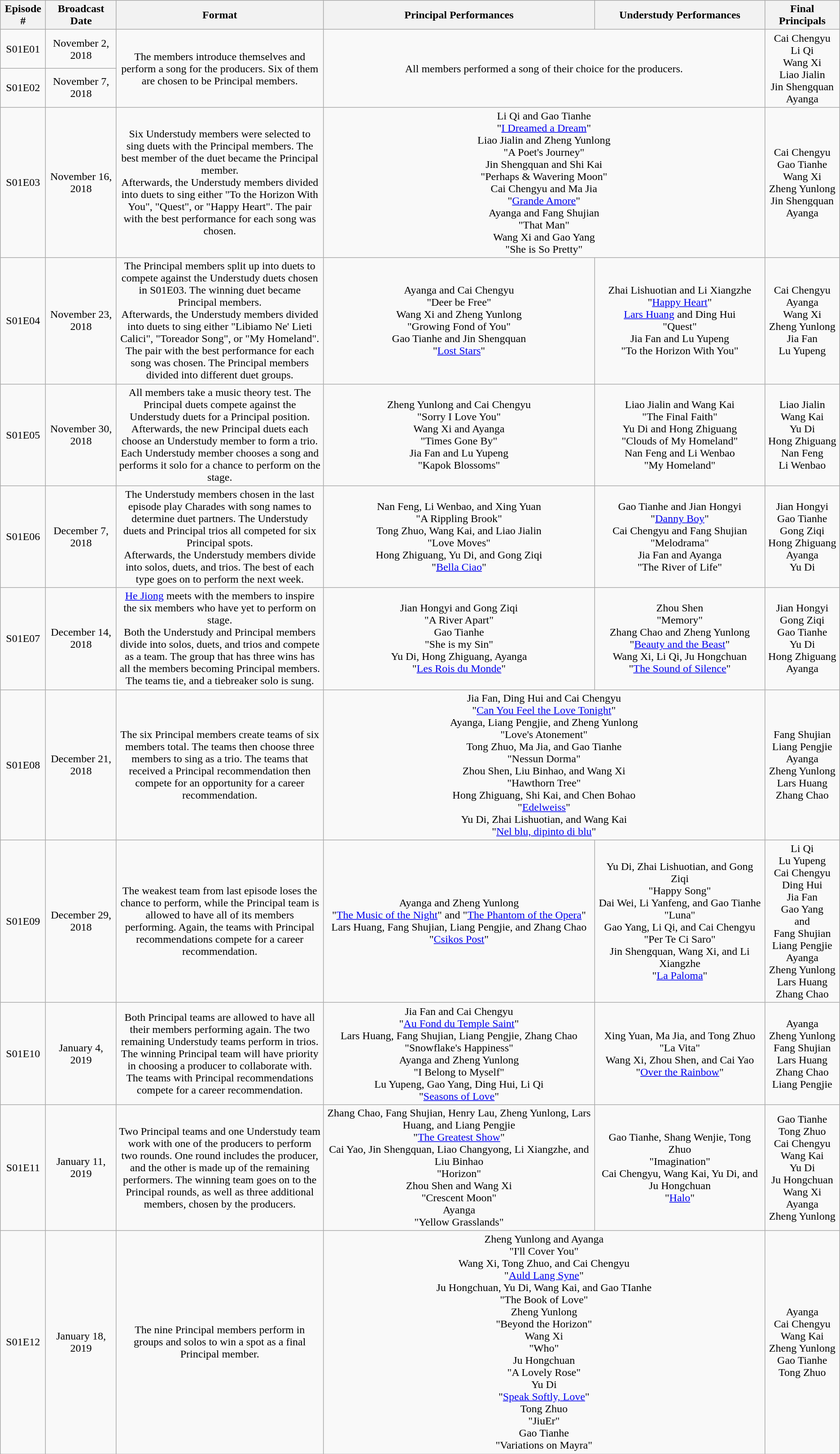<table class="wikitable" style="text-align:center">
<tr>
<th>Episode #</th>
<th>Broadcast Date</th>
<th>Format</th>
<th>Principal Performances</th>
<th>Understudy Performances</th>
<th>Final Principals</th>
</tr>
<tr>
<td>S01E01</td>
<td>November 2, 2018</td>
<td rowspan="2" scope="col" style="width: 300px; ">The members introduce themselves and perform a song for the producers. Six of them are chosen to be Principal members.</td>
<td colspan="2" rowspan="2" style="white-space: nowrap;">All members performed a song of their choice for the producers.</td>
<td rowspan="2" style="text-align: center ">Cai Chengyu<br>Li Qi<br>Wang Xi<br>Liao Jialin<br>Jin Shengquan<br>Ayanga</td>
</tr>
<tr>
<td>S01E02</td>
<td>November 7, 2018</td>
</tr>
<tr>
<td>S01E03</td>
<td>November 16, 2018</td>
<td>Six Understudy members were selected to sing duets with the Principal members. The best member of the duet became the Principal member.<br>Afterwards, the Understudy members divided into duets to sing either "To the Horizon With You", "Quest", or "Happy Heart". The pair with the best performance for each song was chosen.</td>
<td colspan="2">Li Qi and Gao Tianhe<br>"<a href='#'>I Dreamed a Dream</a>"<br>Liao Jialin and Zheng Yunlong<br>"A Poet's Journey"<br>Jin Shengquan and Shi Kai<br>"Perhaps & Wavering Moon"<br>Cai Chengyu and Ma Jia<br>"<a href='#'>Grande Amore</a>"<br>Ayanga and Fang Shujian<br>"That Man"<br>Wang Xi and Gao Yang<br>"She is So Pretty"</td>
<td>Cai Chengyu<br>Gao Tianhe<br>Wang Xi<br>Zheng Yunlong<br>Jin Shengquan<br>Ayanga</td>
</tr>
<tr>
<td>S01E04</td>
<td>November 23, 2018</td>
<td>The Principal members split up into duets to compete against the Understudy duets chosen in S01E03. The winning duet became Principal members.<br>Afterwards, the Understudy members divided into duets to sing either "Libiamo Ne' Lieti Calici", "Toreador Song", or "My Homeland". The pair with the best performance for each song was chosen. The Principal members divided into different duet groups.</td>
<td>Ayanga and Cai Chengyu<br>"Deer be Free"<br>Wang Xi and Zheng Yunlong<br>"Growing Fond of You"<br>Gao Tianhe and Jin Shengquan<br>"<a href='#'>Lost Stars</a>"</td>
<td>Zhai Lishuotian and Li Xiangzhe<br>"<a href='#'>Happy Heart</a>"<br><a href='#'>Lars Huang</a> and Ding Hui<br>"Quest"<br>Jia Fan and Lu Yupeng<br>"To the Horizon With You"</td>
<td>Cai Chengyu<br>Ayanga<br>Wang Xi<br>Zheng Yunlong<br>Jia Fan<br>Lu Yupeng</td>
</tr>
<tr>
<td>S01E05</td>
<td>November 30, 2018</td>
<td>All members take a music theory test. The Principal duets compete against the Understudy duets for a Principal position.<br>Afterwards, the new Principal duets each choose an Understudy member to form a trio. Each Understudy member chooses a song and performs it solo for a chance to perform on the stage.</td>
<td>Zheng Yunlong and Cai Chengyu<br>"Sorry I Love You"<br>Wang Xi and Ayanga<br>"Times Gone By"<br>Jia Fan and Lu Yupeng<br>"Kapok Blossoms"</td>
<td>Liao Jialin and Wang Kai<br>"The Final Faith"<br>Yu Di and Hong Zhiguang<br>"Clouds of My Homeland"<br>Nan Feng and Li Wenbao<br>"My Homeland"</td>
<td>Liao Jialin Wang Kai<br>Yu Di<br>Hong Zhiguang<br>Nan Feng<br>Li Wenbao</td>
</tr>
<tr>
<td>S01E06</td>
<td>December 7, 2018</td>
<td>The Understudy members chosen in the last episode play Charades with song names to determine duet partners. The Understudy duets and Principal trios all competed for six Principal spots.<br>Afterwards, the Understudy members divide into solos, duets, and trios. The best of each type goes on to perform the next week.</td>
<td>Nan Feng, Li Wenbao, and Xing Yuan<br>"A Rippling Brook"<br>Tong Zhuo, Wang Kai, and Liao Jialin<br>"Love Moves"<br>Hong Zhiguang, Yu Di, and Gong Ziqi<br>"<a href='#'>Bella Ciao</a>"</td>
<td>Gao Tianhe and Jian Hongyi<br>"<a href='#'>Danny Boy</a>"<br>Cai Chengyu and Fang Shujian<br>"Melodrama"<br>Jia Fan and Ayanga<br>"The River of Life"</td>
<td>Jian Hongyi<br>Gao Tianhe<br>Gong Ziqi<br>Hong Zhiguang<br>Ayanga<br>Yu Di</td>
</tr>
<tr>
<td>S01E07</td>
<td>December 14, 2018</td>
<td><a href='#'>He Jiong</a> meets with the members to inspire the six members who have yet to perform on stage.<br>Both the Understudy and Principal members divide into solos, duets, and trios and compete as a team. The group that has three wins has all the members becoming Principal members. The teams tie, and a tiebreaker solo is sung.</td>
<td>Jian Hongyi and Gong Ziqi<br>"A River Apart"<br>Gao Tianhe<br>"She is my Sin"<br>Yu Di, Hong Zhiguang, Ayanga<br>"<a href='#'>Les Rois du Monde</a>"</td>
<td>Zhou Shen<br>"Memory"<br>Zhang Chao and Zheng Yunlong<br>"<a href='#'>Beauty and the Beast</a>"<br>Wang Xi, Li Qi, Ju Hongchuan<br>"<a href='#'>The Sound of Silence</a>"</td>
<td>Jian Hongyi<br>Gong Ziqi<br>Gao Tianhe<br>Yu Di<br>Hong Zhiguang<br>Ayanga</td>
</tr>
<tr>
<td>S01E08</td>
<td>December 21, 2018</td>
<td>The six Principal members create teams of six members total. The teams then choose three members to sing as a trio.  The teams that received a Principal recommendation then compete for an opportunity for a career recommendation.</td>
<td colspan="2">Jia Fan, Ding Hui and Cai Chengyu<br>"<a href='#'>Can You Feel the Love Tonight</a>"<br>Ayanga, Liang Pengjie, and Zheng Yunlong<br>"Love's Atonement"<br>Tong Zhuo, Ma Jia, and Gao Tianhe<br>"Nessun Dorma"<br>Zhou Shen, Liu Binhao, and Wang Xi<br>"Hawthorn Tree"<br>Hong Zhiguang, Shi Kai, and Chen Bohao<br>"<a href='#'>Edelweiss</a>"<br>Yu Di, Zhai Lishuotian, and Wang Kai<br>"<a href='#'>Nel blu, dipinto di blu</a>"</td>
<td>Fang Shujian<br>Liang Pengjie<br>Ayanga<br>Zheng Yunlong<br>Lars Huang<br>Zhang Chao</td>
</tr>
<tr>
<td>S01E09</td>
<td>December 29, 2018</td>
<td>The weakest team from last episode loses the chance to perform, while the Principal team is allowed to have all of its members performing. Again, the teams with Principal recommendations compete for a career recommendation.</td>
<td>Ayanga and Zheng Yunlong<br>"<a href='#'>The Music of the Night</a>" and "<a href='#'>The Phantom of the Opera</a>"<br>Lars Huang, Fang Shujian, Liang Pengjie, and Zhang Chao<br>"<a href='#'>Csikos Post</a>"</td>
<td>Yu Di, Zhai Lishuotian, and Gong Ziqi<br>"Happy Song"<br>Dai Wei, Li Yanfeng, and Gao Tianhe<br>"Luna"<br>Gao Yang, Li Qi, and Cai Chengyu<br>"Per Te Ci Saro"<br>Jin Shengquan, Wang Xi, and Li Xiangzhe<br>"<a href='#'>La Paloma</a>"</td>
<td>Li Qi<br>Lu Yupeng<br>Cai Chengyu<br>Ding Hui<br>Jia Fan<br>Gao Yang<br>and<br>Fang Shujian<br>Liang Pengjie<br>Ayanga<br>Zheng Yunlong<br>Lars Huang<br>Zhang Chao</td>
</tr>
<tr>
<td>S01E10</td>
<td>January 4, 2019</td>
<td>Both Principal teams are allowed to have all their members performing again. The two remaining Understudy teams perform in trios. The winning Principal team will have priority in choosing a producer to collaborate with. The teams with Principal recommendations compete for a career recommendation.</td>
<td>Jia Fan and Cai Chengyu<br>"<a href='#'>Au Fond du Temple Saint</a>"<br>Lars Huang, Fang Shujian, Liang Pengjie, Zhang Chao<br>"Snowflake's Happiness"<br>Ayanga and Zheng Yunlong<br>"I Belong to Myself"<br>Lu Yupeng, Gao Yang, Ding Hui, Li Qi<br>"<a href='#'>Seasons of Love</a>"</td>
<td>Xing Yuan, Ma Jia, and Tong Zhuo<br>"La Vita"<br>Wang Xi, Zhou Shen, and Cai Yao<br>"<a href='#'>Over the Rainbow</a>"</td>
<td>Ayanga<br>Zheng Yunlong<br>Fang Shujian<br>Lars Huang<br>Zhang Chao<br>Liang Pengjie</td>
</tr>
<tr>
<td>S01E11</td>
<td>January 11, 2019</td>
<td>Two Principal teams and one Understudy team work with one of the producers to perform two rounds. One round includes the producer, and the other is made up of the remaining performers. The winning team goes on to the Principal rounds, as well as three additional members, chosen by the producers.</td>
<td>Zhang Chao, Fang Shujian, Henry Lau, Zheng Yunlong, Lars Huang, and Liang Pengjie<br>"<a href='#'>The Greatest Show</a>"<br>Cai Yao, Jin Shengquan, Liao Changyong, Li Xiangzhe, and Liu Binhao<br>"Horizon"<br>Zhou Shen and Wang Xi<br>"Crescent Moon"<br>Ayanga<br>"Yellow Grasslands"</td>
<td>Gao Tianhe, Shang Wenjie, Tong Zhuo<br>"Imagination"<br>Cai Chengyu, Wang Kai, Yu Di, and Ju Hongchuan<br>"<a href='#'>Halo</a>"</td>
<td>Gao Tianhe<br>Tong Zhuo<br>Cai Chengyu<br>Wang Kai<br>Yu Di<br>Ju Hongchuan<br>Wang Xi<br>Ayanga<br>Zheng Yunlong</td>
</tr>
<tr>
<td>S01E12</td>
<td>January 18, 2019</td>
<td>The nine Principal members perform in groups and solos to win a spot as a final Principal member.</td>
<td colspan="2">Zheng Yunlong and Ayanga<br>"I'll Cover You"<br>Wang Xi, Tong Zhuo, and Cai Chengyu<br>"<a href='#'>Auld Lang Syne</a>"<br>Ju Hongchuan, Yu Di, Wang Kai, and Gao TIanhe<br>"The Book of Love"<br>Zheng Yunlong<br>"Beyond the Horizon"<br>Wang Xi<br>"Who"<br>Ju Hongchuan<br>"A Lovely Rose"<br>Yu Di<br>"<a href='#'>Speak Softly, Love</a>"<br>Tong Zhuo<br>"JiuEr"<br>Gao Tianhe<br>"Variations on Mayra"</td>
<td>Ayanga<br>Cai Chengyu<br>Wang Kai<br>Zheng Yunlong<br>Gao Tianhe<br>Tong Zhuo</td>
</tr>
</table>
